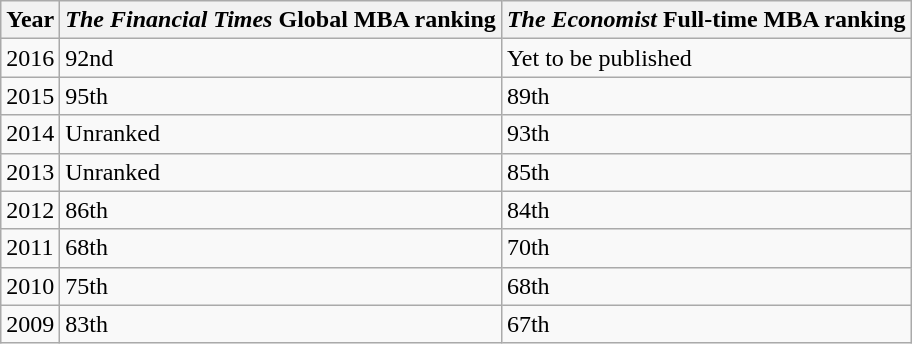<table class="wikitable">
<tr>
<th>Year</th>
<th><em>The Financial Times</em> Global MBA ranking</th>
<th><em>The Economist</em> Full-time MBA ranking</th>
</tr>
<tr>
<td>2016</td>
<td>92nd </td>
<td>Yet to be published</td>
</tr>
<tr>
<td>2015</td>
<td>95th </td>
<td>89th</td>
</tr>
<tr>
<td>2014</td>
<td>Unranked</td>
<td>93th </td>
</tr>
<tr>
<td>2013</td>
<td>Unranked</td>
<td>85th </td>
</tr>
<tr>
<td>2012</td>
<td>86th </td>
<td>84th </td>
</tr>
<tr>
<td>2011</td>
<td>68th </td>
<td>70th </td>
</tr>
<tr>
<td>2010</td>
<td>75th </td>
<td>68th </td>
</tr>
<tr>
<td>2009</td>
<td>83th </td>
<td>67th </td>
</tr>
</table>
